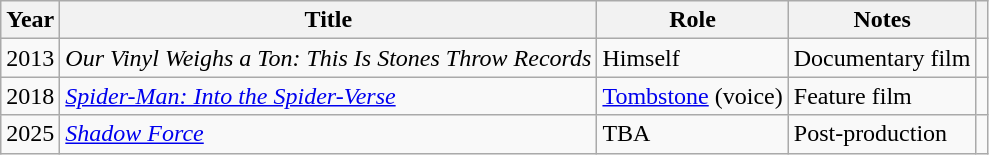<table class="wikitable sortable">
<tr>
<th scope="col">Year</th>
<th scope="col">Title</th>
<th scope="col">Role</th>
<th scope="col" class="unsortable">Notes</th>
<th scope="col" class="unsortable"></th>
</tr>
<tr>
<td>2013</td>
<td><em>Our Vinyl Weighs a Ton: This Is Stones Throw Records</em></td>
<td>Himself</td>
<td>Documentary film</td>
<td></td>
</tr>
<tr>
<td>2018</td>
<td><em><a href='#'>Spider-Man: Into the Spider-Verse</a></em></td>
<td><a href='#'>Tombstone</a> (voice)</td>
<td>Feature film</td>
<td></td>
</tr>
<tr>
<td>2025</td>
<td><em><a href='#'>Shadow Force</a></em></td>
<td>TBA</td>
<td>Post-production</td>
<td></td>
</tr>
</table>
